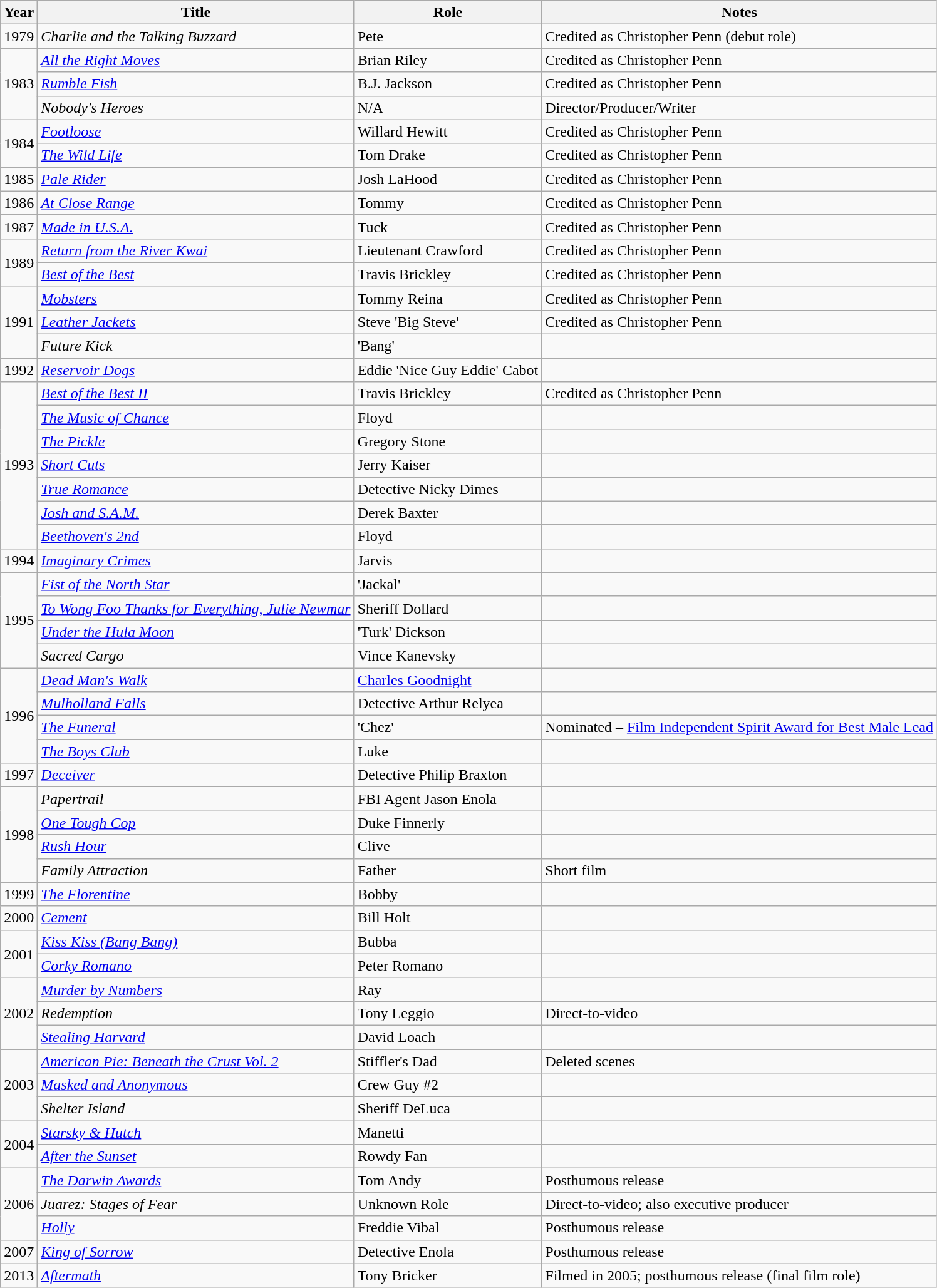<table class="wikitable sortable">
<tr>
<th>Year</th>
<th>Title</th>
<th>Role</th>
<th>Notes</th>
</tr>
<tr>
<td>1979</td>
<td><em>Charlie and the Talking Buzzard</em></td>
<td>Pete</td>
<td>Credited as Christopher Penn (debut role)</td>
</tr>
<tr>
<td rowspan="3">1983</td>
<td><em><a href='#'>All the Right Moves</a></em></td>
<td>Brian Riley</td>
<td>Credited as Christopher Penn</td>
</tr>
<tr>
<td><em><a href='#'>Rumble Fish</a></em></td>
<td>B.J. Jackson</td>
<td>Credited as Christopher Penn</td>
</tr>
<tr>
<td><em>Nobody's Heroes</em></td>
<td>N/A</td>
<td>Director/Producer/Writer</td>
</tr>
<tr>
<td rowspan="2">1984</td>
<td><em><a href='#'>Footloose</a></em></td>
<td>Willard Hewitt</td>
<td>Credited as Christopher Penn</td>
</tr>
<tr>
<td><em><a href='#'>The Wild Life</a></em></td>
<td>Tom Drake</td>
<td>Credited as Christopher Penn</td>
</tr>
<tr>
<td>1985</td>
<td><em><a href='#'>Pale Rider</a></em></td>
<td>Josh LaHood</td>
<td>Credited as Christopher Penn</td>
</tr>
<tr>
<td>1986</td>
<td><em><a href='#'>At Close Range</a></em></td>
<td>Tommy</td>
<td>Credited as Christopher Penn</td>
</tr>
<tr>
<td>1987</td>
<td><em><a href='#'>Made in U.S.A.</a></em></td>
<td>Tuck</td>
<td>Credited as Christopher Penn</td>
</tr>
<tr>
<td rowspan="2">1989</td>
<td><em><a href='#'>Return from the River Kwai</a></em></td>
<td>Lieutenant Crawford</td>
<td>Credited as Christopher Penn</td>
</tr>
<tr>
<td><em><a href='#'>Best of the Best</a></em></td>
<td>Travis Brickley</td>
<td>Credited as Christopher Penn</td>
</tr>
<tr>
<td rowspan="3">1991</td>
<td><em><a href='#'>Mobsters</a></em></td>
<td>Tommy Reina</td>
<td>Credited as Christopher Penn</td>
</tr>
<tr>
<td><em><a href='#'>Leather Jackets</a></em></td>
<td>Steve 'Big Steve'</td>
<td>Credited as Christopher Penn</td>
</tr>
<tr>
<td><em>Future Kick</em></td>
<td>'Bang'</td>
<td></td>
</tr>
<tr>
<td>1992</td>
<td><em><a href='#'>Reservoir Dogs</a></em></td>
<td>Eddie 'Nice Guy Eddie' Cabot</td>
<td></td>
</tr>
<tr>
<td rowspan="7">1993</td>
<td><em><a href='#'>Best of the Best II</a></em></td>
<td>Travis Brickley</td>
<td>Credited as Christopher Penn</td>
</tr>
<tr>
<td><em><a href='#'>The Music of Chance</a></em></td>
<td>Floyd</td>
<td></td>
</tr>
<tr>
<td><em><a href='#'>The Pickle</a></em></td>
<td>Gregory Stone</td>
<td></td>
</tr>
<tr>
<td><em><a href='#'>Short Cuts</a></em></td>
<td>Jerry Kaiser</td>
<td></td>
</tr>
<tr>
<td><em><a href='#'>True Romance</a></em></td>
<td>Detective Nicky Dimes</td>
<td></td>
</tr>
<tr>
<td><em><a href='#'>Josh and S.A.M.</a></em></td>
<td>Derek Baxter</td>
<td></td>
</tr>
<tr>
<td><em><a href='#'>Beethoven's 2nd</a></em></td>
<td>Floyd</td>
<td></td>
</tr>
<tr>
<td>1994</td>
<td><em><a href='#'>Imaginary Crimes</a></em></td>
<td>Jarvis</td>
<td></td>
</tr>
<tr>
<td rowspan="4">1995</td>
<td><em><a href='#'>Fist of the North Star</a></em></td>
<td>'Jackal'</td>
<td></td>
</tr>
<tr>
<td><em><a href='#'>To Wong Foo Thanks for Everything, Julie Newmar</a></em></td>
<td>Sheriff Dollard</td>
<td></td>
</tr>
<tr>
<td><em><a href='#'>Under the Hula Moon</a></em></td>
<td>'Turk' Dickson</td>
<td></td>
</tr>
<tr>
<td><em>Sacred Cargo</em></td>
<td>Vince Kanevsky</td>
<td></td>
</tr>
<tr>
<td rowspan="4">1996</td>
<td><em><a href='#'>Dead Man's Walk</a></em></td>
<td><a href='#'>Charles Goodnight</a></td>
<td></td>
</tr>
<tr>
<td><em><a href='#'>Mulholland Falls</a></em></td>
<td>Detective Arthur Relyea</td>
<td></td>
</tr>
<tr>
<td><em><a href='#'>The Funeral</a></em></td>
<td>'Chez'</td>
<td>Nominated – <a href='#'>Film Independent Spirit Award for Best Male Lead</a></td>
</tr>
<tr>
<td><em><a href='#'>The Boys Club</a></em></td>
<td>Luke</td>
<td></td>
</tr>
<tr>
<td>1997</td>
<td><em><a href='#'>Deceiver</a></em></td>
<td>Detective Philip Braxton</td>
<td></td>
</tr>
<tr>
<td rowspan="4">1998</td>
<td><em>Papertrail</em></td>
<td>FBI Agent Jason Enola</td>
<td></td>
</tr>
<tr>
<td><em><a href='#'>One Tough Cop</a></em></td>
<td>Duke Finnerly</td>
<td></td>
</tr>
<tr>
<td><em><a href='#'>Rush Hour</a></em></td>
<td>Clive</td>
<td></td>
</tr>
<tr>
<td><em>Family Attraction</em></td>
<td>Father</td>
<td>Short film</td>
</tr>
<tr>
<td>1999</td>
<td><em><a href='#'>The Florentine</a></em></td>
<td>Bobby</td>
<td></td>
</tr>
<tr>
<td>2000</td>
<td><em><a href='#'>Cement</a></em></td>
<td>Bill Holt</td>
<td></td>
</tr>
<tr>
<td rowspan="2">2001</td>
<td><em><a href='#'>Kiss Kiss (Bang Bang)</a></em></td>
<td>Bubba</td>
<td></td>
</tr>
<tr>
<td><em><a href='#'>Corky Romano</a></em></td>
<td>Peter Romano</td>
<td></td>
</tr>
<tr>
<td rowspan="3">2002</td>
<td><em><a href='#'>Murder by Numbers</a></em></td>
<td>Ray</td>
<td></td>
</tr>
<tr>
<td><em>Redemption</em></td>
<td>Tony Leggio</td>
<td>Direct-to-video</td>
</tr>
<tr>
<td><em><a href='#'>Stealing Harvard</a></em></td>
<td>David Loach</td>
<td></td>
</tr>
<tr>
<td rowspan="3">2003</td>
<td><em><a href='#'>American Pie: Beneath the Crust Vol. 2</a></em></td>
<td>Stiffler's Dad</td>
<td>Deleted scenes</td>
</tr>
<tr>
<td><em><a href='#'>Masked and Anonymous</a></em></td>
<td>Crew Guy #2</td>
<td></td>
</tr>
<tr>
<td><em>Shelter Island</em></td>
<td>Sheriff DeLuca</td>
<td></td>
</tr>
<tr>
<td rowspan="2">2004</td>
<td><em><a href='#'>Starsky & Hutch</a></em></td>
<td>Manetti</td>
<td></td>
</tr>
<tr>
<td><em><a href='#'>After the Sunset</a></em></td>
<td>Rowdy Fan</td>
<td></td>
</tr>
<tr>
<td rowspan="3">2006</td>
<td><em><a href='#'>The Darwin Awards</a></em></td>
<td>Tom Andy</td>
<td>Posthumous release</td>
</tr>
<tr>
<td><em>Juarez: Stages of Fear</em></td>
<td>Unknown Role</td>
<td>Direct-to-video; also executive producer</td>
</tr>
<tr>
<td><em><a href='#'>Holly</a></em></td>
<td>Freddie Vibal</td>
<td>Posthumous release</td>
</tr>
<tr>
<td>2007</td>
<td><em><a href='#'>King of Sorrow</a></em></td>
<td>Detective Enola</td>
<td>Posthumous release</td>
</tr>
<tr>
<td>2013</td>
<td><em><a href='#'>Aftermath</a></em></td>
<td>Tony Bricker</td>
<td>Filmed in 2005; posthumous release (final film role)</td>
</tr>
</table>
